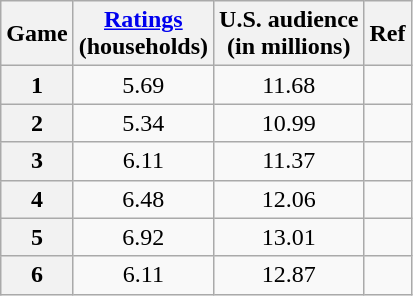<table class="wikitable sortable plainrowheaders" style="text-align:center;">
<tr>
<th scope="col">Game</th>
<th scope="col"><a href='#'>Ratings</a><br>(households)</th>
<th scope="col">U.S. audience<br>(in millions)</th>
<th scope="col" class=unsortable>Ref</th>
</tr>
<tr>
<th scope="row" style="text-align:center;">1</th>
<td>5.69</td>
<td>11.68</td>
<td></td>
</tr>
<tr>
<th scope="row" style="text-align:center;">2</th>
<td>5.34</td>
<td>10.99</td>
<td></td>
</tr>
<tr>
<th scope="row" style="text-align:center;">3</th>
<td>6.11</td>
<td>11.37</td>
<td></td>
</tr>
<tr>
<th scope="row" style="text-align:center;">4</th>
<td>6.48</td>
<td>12.06</td>
<td></td>
</tr>
<tr>
<th scope="row" style="text-align:center;">5</th>
<td>6.92</td>
<td>13.01</td>
<td></td>
</tr>
<tr>
<th scope="row" style="text-align:center;">6</th>
<td>6.11</td>
<td>12.87</td>
<td></td>
</tr>
</table>
